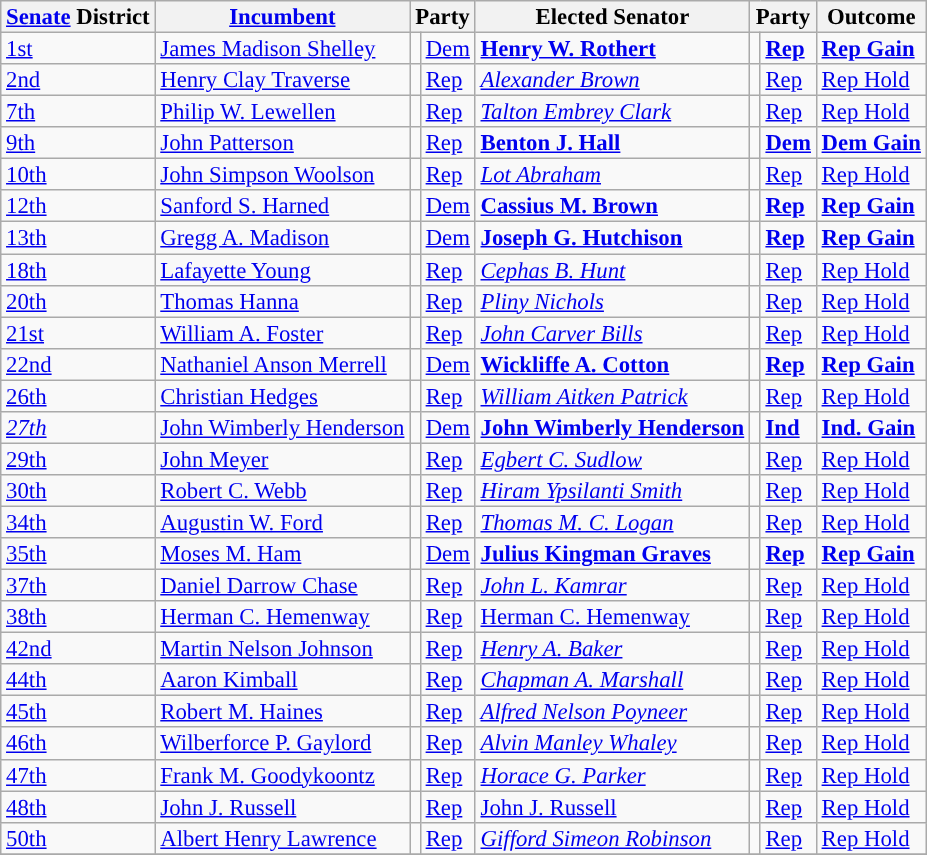<table class="sortable wikitable" style="font-size:95%;line-height:14px;">
<tr>
<th class="sortable"><a href='#'>Senate</a> District</th>
<th class="sortable"><a href='#'>Incumbent</a></th>
<th colspan="2">Party</th>
<th class="sortable">Elected Senator</th>
<th colspan="2">Party</th>
<th class="sortable">Outcome</th>
</tr>
<tr>
<td><a href='#'>1st</a></td>
<td><a href='#'>James Madison Shelley</a></td>
<td style="background:"></td>
<td><a href='#'>Dem</a></td>
<td><strong><a href='#'>Henry W. Rothert</a></strong></td>
<td style="background:"></td>
<td><strong><a href='#'>Rep</a></strong></td>
<td><strong><a href='#'>Rep Gain</a></strong></td>
</tr>
<tr>
<td><a href='#'>2nd</a></td>
<td><a href='#'>Henry Clay Traverse</a></td>
<td style="background:"></td>
<td><a href='#'>Rep</a></td>
<td><em><a href='#'>Alexander Brown</a></em></td>
<td style="background:"></td>
<td><a href='#'>Rep</a></td>
<td><a href='#'>Rep Hold</a></td>
</tr>
<tr>
<td><a href='#'>7th</a></td>
<td><a href='#'>Philip W. Lewellen</a></td>
<td style="background:"></td>
<td><a href='#'>Rep</a></td>
<td><em><a href='#'>Talton Embrey Clark</a></em></td>
<td style="background:"></td>
<td><a href='#'>Rep</a></td>
<td><a href='#'>Rep Hold</a></td>
</tr>
<tr>
<td><a href='#'>9th</a></td>
<td><a href='#'>John Patterson</a></td>
<td style="background:"></td>
<td><a href='#'>Rep</a></td>
<td><strong><a href='#'>Benton J. Hall</a></strong></td>
<td style="background:"></td>
<td><strong><a href='#'>Dem</a></strong></td>
<td><strong><a href='#'>Dem Gain</a></strong></td>
</tr>
<tr>
<td><a href='#'>10th</a></td>
<td><a href='#'>John Simpson Woolson</a></td>
<td style="background:"></td>
<td><a href='#'>Rep</a></td>
<td><em><a href='#'>Lot Abraham</a></em></td>
<td style="background:"></td>
<td><a href='#'>Rep</a></td>
<td><a href='#'>Rep Hold</a></td>
</tr>
<tr>
<td><a href='#'>12th</a></td>
<td><a href='#'>Sanford S. Harned</a></td>
<td style="background:"></td>
<td><a href='#'>Dem</a></td>
<td><strong><a href='#'>Cassius M. Brown</a></strong></td>
<td style="background:"></td>
<td><strong><a href='#'>Rep</a></strong></td>
<td><strong><a href='#'>Rep Gain</a></strong></td>
</tr>
<tr>
<td><a href='#'>13th</a></td>
<td><a href='#'>Gregg A. Madison</a></td>
<td style="background:"></td>
<td><a href='#'>Dem</a></td>
<td><strong><a href='#'>Joseph G. Hutchison</a></strong></td>
<td style="background:"></td>
<td><strong><a href='#'>Rep</a></strong></td>
<td><strong><a href='#'>Rep Gain</a></strong></td>
</tr>
<tr>
<td><a href='#'>18th</a></td>
<td><a href='#'>Lafayette Young</a></td>
<td style="background:"></td>
<td><a href='#'>Rep</a></td>
<td><em><a href='#'>Cephas B. Hunt</a></em></td>
<td style="background:"></td>
<td><a href='#'>Rep</a></td>
<td><a href='#'>Rep Hold</a></td>
</tr>
<tr>
<td><a href='#'>20th</a></td>
<td><a href='#'>Thomas Hanna</a></td>
<td style="background:"></td>
<td><a href='#'>Rep</a></td>
<td><em><a href='#'>Pliny Nichols</a></em></td>
<td style="background:"></td>
<td><a href='#'>Rep</a></td>
<td><a href='#'>Rep Hold</a></td>
</tr>
<tr>
<td><a href='#'>21st</a></td>
<td><a href='#'>William A. Foster</a></td>
<td style="background:"></td>
<td><a href='#'>Rep</a></td>
<td><em><a href='#'>John Carver Bills</a></em></td>
<td style="background:"></td>
<td><a href='#'>Rep</a></td>
<td><a href='#'>Rep Hold</a></td>
</tr>
<tr>
<td><a href='#'>22nd</a></td>
<td><a href='#'>Nathaniel Anson Merrell</a></td>
<td style="background:"></td>
<td><a href='#'>Dem</a></td>
<td><strong><a href='#'>Wickliffe A. Cotton</a></strong></td>
<td style="background:"></td>
<td><strong><a href='#'>Rep</a></strong></td>
<td><strong><a href='#'>Rep Gain</a></strong></td>
</tr>
<tr>
<td><a href='#'>26th</a></td>
<td><a href='#'>Christian Hedges</a></td>
<td style="background:"></td>
<td><a href='#'>Rep</a></td>
<td><em><a href='#'>William Aitken Patrick</a></em></td>
<td style="background:"></td>
<td><a href='#'>Rep</a></td>
<td><a href='#'>Rep Hold</a></td>
</tr>
<tr>
<td><em><a href='#'>27th</a></em></td>
<td><a href='#'>John Wimberly Henderson</a></td>
<td style="background:"></td>
<td><a href='#'>Dem</a></td>
<td><strong><a href='#'>John Wimberly Henderson</a></strong></td>
<td style="background:"></td>
<td><strong><a href='#'>Ind</a></strong></td>
<td><strong><a href='#'>Ind. Gain</a></strong></td>
</tr>
<tr>
<td><a href='#'>29th</a></td>
<td><a href='#'>John Meyer</a></td>
<td style="background:"></td>
<td><a href='#'>Rep</a></td>
<td><em><a href='#'>Egbert C. Sudlow</a></em></td>
<td style="background:"></td>
<td><a href='#'>Rep</a></td>
<td><a href='#'>Rep Hold</a></td>
</tr>
<tr>
<td><a href='#'>30th</a></td>
<td><a href='#'>Robert C. Webb</a></td>
<td style="background:"></td>
<td><a href='#'>Rep</a></td>
<td><em><a href='#'>Hiram Ypsilanti Smith</a></em></td>
<td style="background:"></td>
<td><a href='#'>Rep</a></td>
<td><a href='#'>Rep Hold</a></td>
</tr>
<tr>
<td><a href='#'>34th</a></td>
<td><a href='#'>Augustin W. Ford</a></td>
<td style="background:"></td>
<td><a href='#'>Rep</a></td>
<td><em><a href='#'>Thomas M. C. Logan</a></em></td>
<td style="background:"></td>
<td><a href='#'>Rep</a></td>
<td><a href='#'>Rep Hold</a></td>
</tr>
<tr>
<td><a href='#'>35th</a></td>
<td><a href='#'>Moses M. Ham</a></td>
<td style="background:"></td>
<td><a href='#'>Dem</a></td>
<td><strong><a href='#'>Julius Kingman Graves</a></strong></td>
<td style="background:"></td>
<td><strong><a href='#'>Rep</a></strong></td>
<td><strong><a href='#'>Rep Gain</a></strong></td>
</tr>
<tr>
<td><a href='#'>37th</a></td>
<td><a href='#'>Daniel Darrow Chase</a></td>
<td style="background:"></td>
<td><a href='#'>Rep</a></td>
<td><em><a href='#'>John L. Kamrar</a></em></td>
<td style="background:"></td>
<td><a href='#'>Rep</a></td>
<td><a href='#'>Rep Hold</a></td>
</tr>
<tr>
<td><a href='#'>38th</a></td>
<td><a href='#'>Herman C. Hemenway</a></td>
<td style="background:"></td>
<td><a href='#'>Rep</a></td>
<td><a href='#'>Herman C. Hemenway</a></td>
<td style="background:"></td>
<td><a href='#'>Rep</a></td>
<td><a href='#'>Rep Hold</a></td>
</tr>
<tr>
<td><a href='#'>42nd</a></td>
<td><a href='#'>Martin Nelson Johnson</a></td>
<td style="background:"></td>
<td><a href='#'>Rep</a></td>
<td><em><a href='#'>Henry A. Baker</a></em></td>
<td style="background:"></td>
<td><a href='#'>Rep</a></td>
<td><a href='#'>Rep Hold</a></td>
</tr>
<tr>
<td><a href='#'>44th</a></td>
<td><a href='#'>Aaron Kimball</a></td>
<td style="background:"></td>
<td><a href='#'>Rep</a></td>
<td><em><a href='#'>Chapman A. Marshall</a></em></td>
<td style="background:"></td>
<td><a href='#'>Rep</a></td>
<td><a href='#'>Rep Hold</a></td>
</tr>
<tr>
<td><a href='#'>45th</a></td>
<td><a href='#'>Robert M. Haines</a></td>
<td style="background:"></td>
<td><a href='#'>Rep</a></td>
<td><em><a href='#'>Alfred Nelson Poyneer</a></em></td>
<td style="background:"></td>
<td><a href='#'>Rep</a></td>
<td><a href='#'>Rep Hold</a></td>
</tr>
<tr>
<td><a href='#'>46th</a></td>
<td><a href='#'>Wilberforce P. Gaylord</a></td>
<td style="background:"></td>
<td><a href='#'>Rep</a></td>
<td><em><a href='#'>Alvin Manley Whaley</a></em></td>
<td style="background:"></td>
<td><a href='#'>Rep</a></td>
<td><a href='#'>Rep Hold</a></td>
</tr>
<tr>
<td><a href='#'>47th</a></td>
<td><a href='#'>Frank M. Goodykoontz</a></td>
<td style="background:"></td>
<td><a href='#'>Rep</a></td>
<td><em><a href='#'>Horace G. Parker</a></em></td>
<td style="background:"></td>
<td><a href='#'>Rep</a></td>
<td><a href='#'>Rep Hold</a></td>
</tr>
<tr>
<td><a href='#'>48th</a></td>
<td><a href='#'>John J. Russell</a></td>
<td style="background:"></td>
<td><a href='#'>Rep</a></td>
<td><a href='#'>John J. Russell</a></td>
<td style="background:"></td>
<td><a href='#'>Rep</a></td>
<td><a href='#'>Rep Hold</a></td>
</tr>
<tr>
<td><a href='#'>50th</a></td>
<td><a href='#'>Albert Henry Lawrence</a></td>
<td style="background:"></td>
<td><a href='#'>Rep</a></td>
<td><em><a href='#'>Gifford Simeon Robinson</a></em></td>
<td style="background:"></td>
<td><a href='#'>Rep</a></td>
<td><a href='#'>Rep Hold</a></td>
</tr>
<tr>
</tr>
</table>
